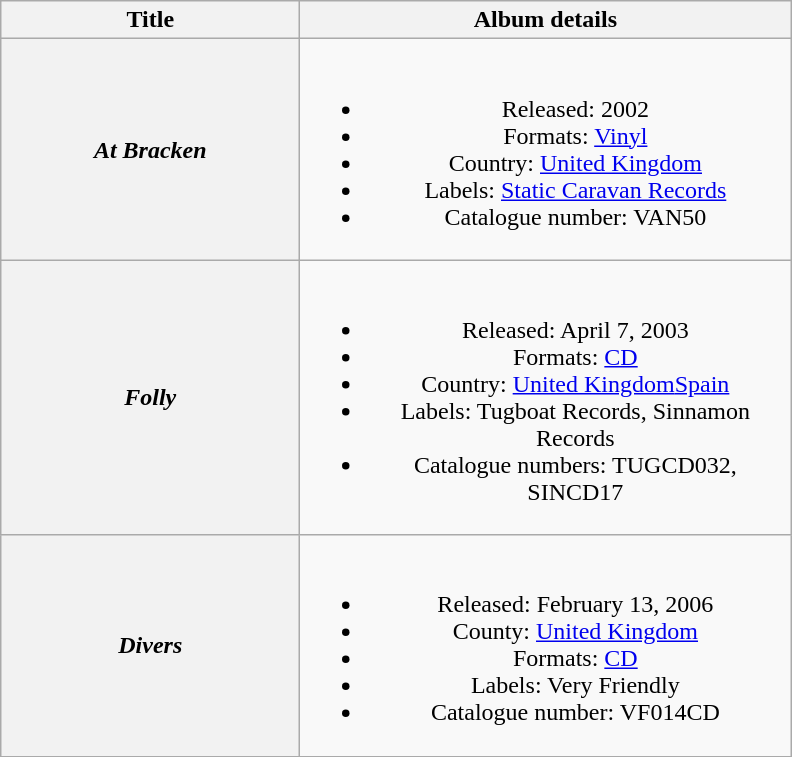<table class="wikitable plainrowheaders" style="text-align:center;">
<tr>
<th scope="col" style="width:12em;">Title</th>
<th scope="col" style="width:20em;">Album details</th>
</tr>
<tr>
<th scope="row"><em>At Bracken</em></th>
<td><br><ul><li>Released: 2002</li><li>Formats: <a href='#'>Vinyl</a></li><li>Country: <a href='#'>United Kingdom</a></li><li>Labels: <a href='#'>Static Caravan Records</a></li><li>Catalogue number: VAN50</li></ul></td>
</tr>
<tr>
<th scope="row"><em>Folly</em></th>
<td><br><ul><li>Released: April 7, 2003</li><li>Formats: <a href='#'>CD</a></li><li>Country: <a href='#'>United Kingdom</a><a href='#'>Spain</a></li><li>Labels: Tugboat Records, Sinnamon Records</li><li>Catalogue numbers: TUGCD032, SINCD17 </li></ul></td>
</tr>
<tr>
<th scope="row"><em>Divers</em></th>
<td><br><ul><li>Released: February 13, 2006</li><li>County: <a href='#'>United Kingdom</a></li><li>Formats: <a href='#'>CD</a></li><li>Labels: Very Friendly</li><li>Catalogue number: VF014CD </li></ul></td>
</tr>
<tr>
</tr>
</table>
